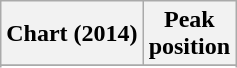<table class="wikitable sortable plainrowheaders" style="text-align:center">
<tr>
<th scope="col">Chart (2014)</th>
<th scope="col">Peak<br>position</th>
</tr>
<tr>
</tr>
<tr>
</tr>
<tr>
</tr>
<tr>
</tr>
<tr>
</tr>
<tr>
</tr>
<tr>
</tr>
<tr>
</tr>
</table>
